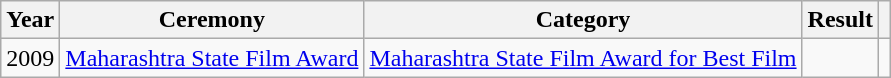<table class="wikitable">
<tr>
<th>Year</th>
<th>Ceremony</th>
<th>Category</th>
<th>Result</th>
<th></th>
</tr>
<tr>
<td>2009</td>
<td><a href='#'>Maharashtra State Film Award</a></td>
<td><a href='#'>Maharashtra State Film Award for Best Film</a></td>
<td></td>
<td></td>
</tr>
</table>
